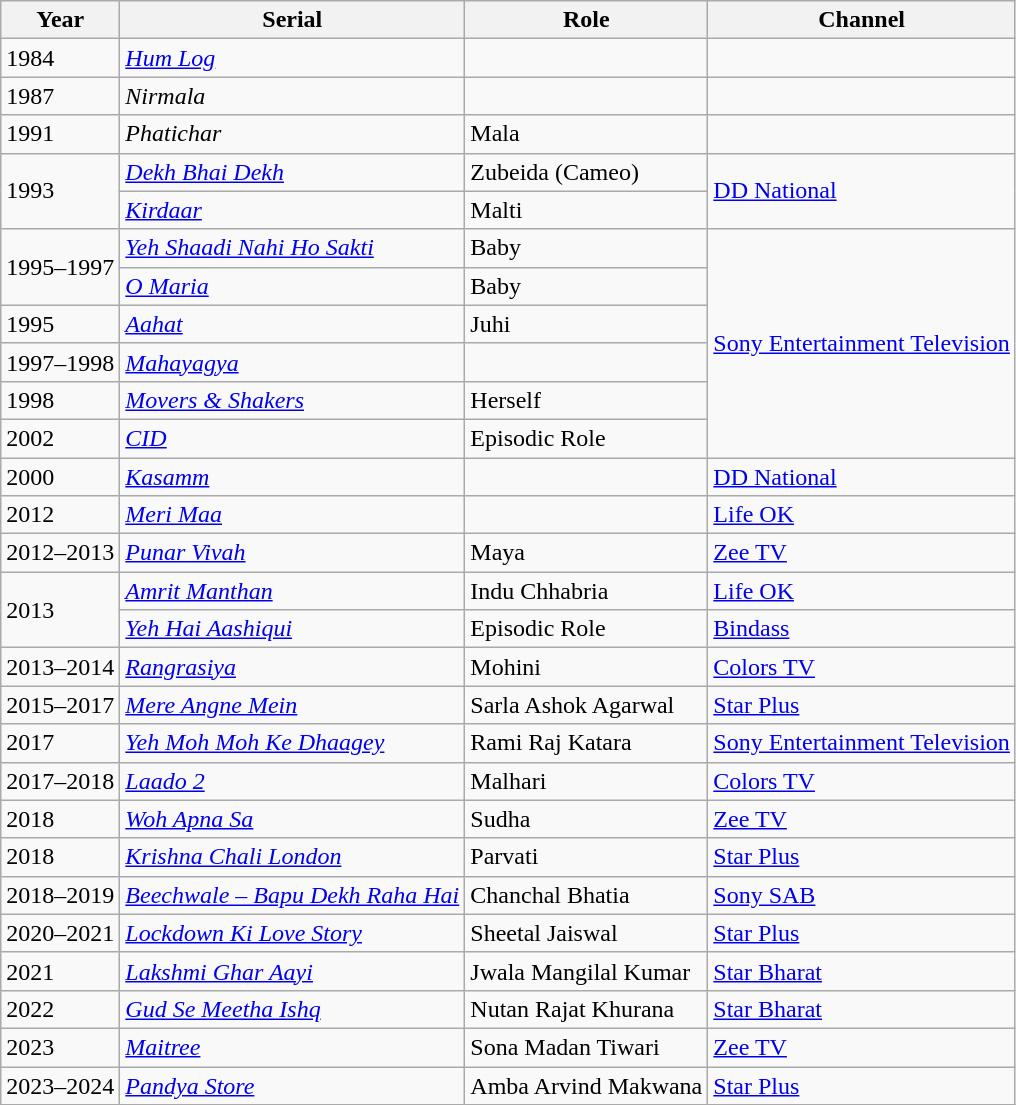<table class="wikitable" text-align:center;">
<tr>
<th>Year</th>
<th>Serial</th>
<th>Role</th>
<th>Channel</th>
</tr>
<tr>
<td>1984</td>
<td><em><a href='#'>Hum Log</a></em></td>
<td></td>
<td></td>
</tr>
<tr>
<td>1987</td>
<td><em>Nirmala</em></td>
<td></td>
<td></td>
</tr>
<tr>
<td>1991</td>
<td><em>Phatichar</em></td>
<td>Mala</td>
<td></td>
</tr>
<tr>
<td rowspan=2>1993</td>
<td><em><a href='#'>Dekh Bhai Dekh</a></em></td>
<td>Zubeida (Cameo)</td>
<td rowspan=2><a href='#'>DD National</a></td>
</tr>
<tr>
<td><em><a href='#'>Kirdaar</a></em></td>
<td>Malti</td>
</tr>
<tr>
<td rowspan=2>1995–1997</td>
<td><em><a href='#'>Yeh Shaadi Nahi Ho Sakti</a></em></td>
<td>Baby</td>
<td rowspan=6><a href='#'>Sony Entertainment Television</a></td>
</tr>
<tr>
<td><em><a href='#'>O Maria</a></em></td>
<td>Baby</td>
</tr>
<tr>
<td>1995</td>
<td><em><a href='#'>Aahat</a></em></td>
<td>Juhi</td>
</tr>
<tr>
<td>1997–1998</td>
<td><em><a href='#'>Mahayagya</a></em></td>
<td></td>
</tr>
<tr>
<td>1998</td>
<td><a href='#'><em>Movers & Shakers</em></a></td>
<td>Herself</td>
</tr>
<tr>
<td>2002</td>
<td><em><a href='#'> CID</a></em></td>
<td>Episodic Role</td>
</tr>
<tr>
<td>2000</td>
<td><em><a href='#'>Kasamm</a></em></td>
<td></td>
<td><a href='#'>DD National</a></td>
</tr>
<tr>
<td>2012</td>
<td><em><a href='#'>Meri Maa</a></em></td>
<td></td>
<td><a href='#'>Life OK</a></td>
</tr>
<tr>
<td>2012–2013</td>
<td><em><a href='#'>Punar Vivah</a></em></td>
<td>Maya</td>
<td><a href='#'>Zee TV</a></td>
</tr>
<tr>
<td rowspan=2>2013</td>
<td><em><a href='#'>Amrit Manthan</a></em></td>
<td>Indu Chhabria</td>
<td><a href='#'>Life OK</a></td>
</tr>
<tr>
<td><em><a href='#'>Yeh Hai Aashiqui</a></em></td>
<td>Episodic Role</td>
<td><a href='#'>Bindass</a></td>
</tr>
<tr>
<td>2013–2014</td>
<td><em><a href='#'>Rangrasiya</a></em></td>
<td>Mohini </td>
<td><a href='#'>Colors TV</a></td>
</tr>
<tr>
<td>2015–2017</td>
<td><em><a href='#'>Mere Angne Mein</a></em></td>
<td>Sarla Ashok Agarwal</td>
<td><a href='#'>Star Plus</a></td>
</tr>
<tr>
<td>2017</td>
<td><em><a href='#'>Yeh Moh Moh Ke Dhaagey</a></em></td>
<td>Rami Raj Katara</td>
<td><a href='#'>Sony Entertainment Television</a></td>
</tr>
<tr>
<td>2017–2018</td>
<td><em><a href='#'>Laado 2</a></em></td>
<td>Malhari</td>
<td><a href='#'>Colors TV</a></td>
</tr>
<tr>
<td>2018</td>
<td><em><a href='#'>Woh Apna Sa</a></em></td>
<td>Sudha</td>
<td><a href='#'>Zee TV</a></td>
</tr>
<tr>
<td>2018</td>
<td><em><a href='#'>Krishna Chali London</a></em></td>
<td>Parvati</td>
<td><a href='#'>Star Plus</a></td>
</tr>
<tr>
<td>2018–2019</td>
<td><em><a href='#'>Beechwale – Bapu Dekh Raha Hai</a></em></td>
<td>Chanchal Bhatia</td>
<td><a href='#'>Sony SAB</a></td>
</tr>
<tr>
<td>2020–2021</td>
<td><em><a href='#'>Lockdown Ki Love Story</a></em></td>
<td>Sheetal Jaiswal</td>
<td><a href='#'>Star Plus</a></td>
</tr>
<tr>
<td>2021</td>
<td><em><a href='#'>Lakshmi Ghar Aayi</a></em></td>
<td>Jwala Mangilal Kumar</td>
<td><a href='#'>Star Bharat</a></td>
</tr>
<tr>
<td>2022</td>
<td><em><a href='#'>Gud Se Meetha Ishq</a></em></td>
<td>Nutan Rajat Khurana</td>
<td><a href='#'>Star Bharat</a></td>
</tr>
<tr>
<td>2023</td>
<td><em><a href='#'> Maitree</a></em></td>
<td>Sona Madan Tiwari</td>
<td><a href='#'>Zee TV</a></td>
</tr>
<tr>
<td>2023–2024</td>
<td><em><a href='#'>Pandya Store</a></em></td>
<td>Amba Arvind Makwana</td>
<td><a href='#'>Star Plus</a></td>
</tr>
<tr>
</tr>
</table>
